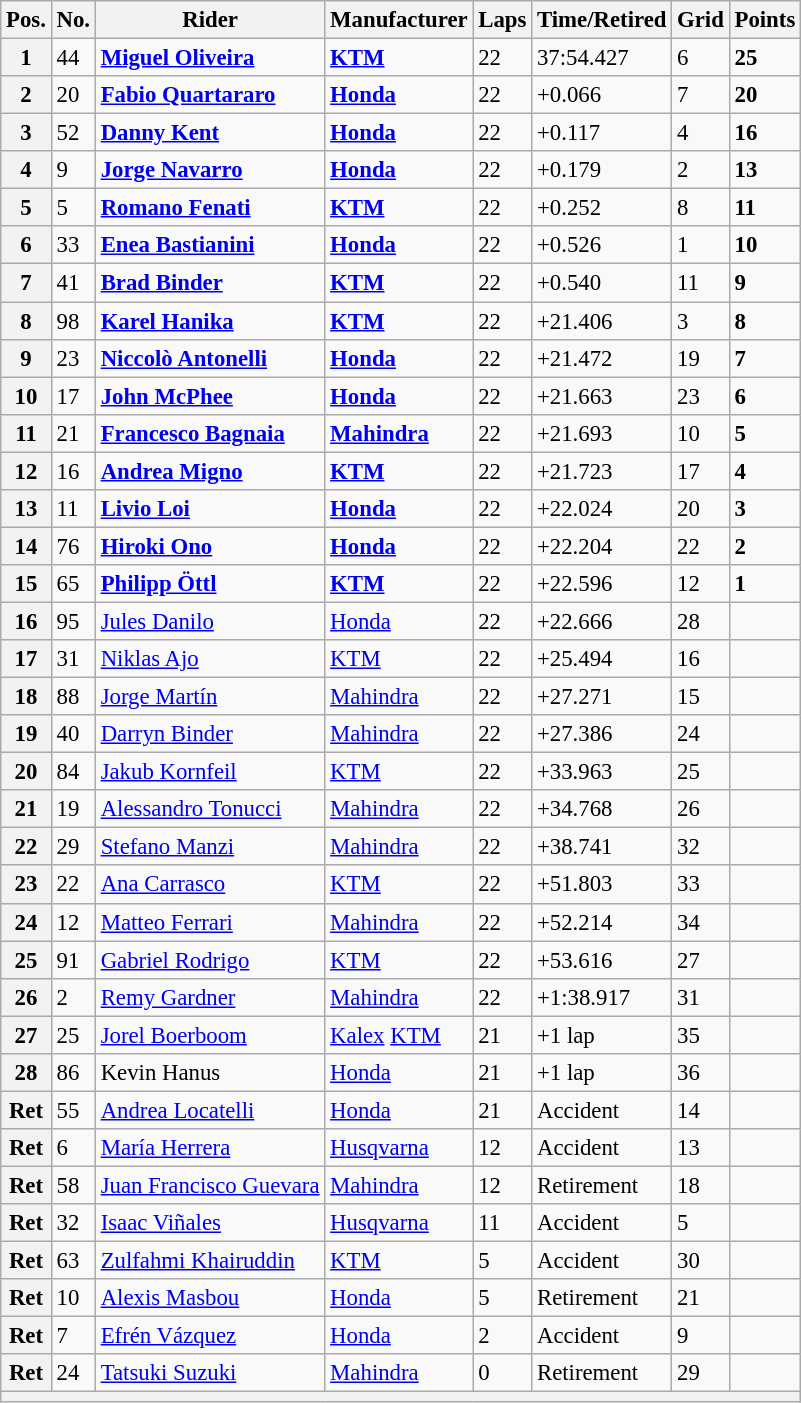<table class="wikitable" style="font-size: 95%;">
<tr>
<th>Pos.</th>
<th>No.</th>
<th>Rider</th>
<th>Manufacturer</th>
<th>Laps</th>
<th>Time/Retired</th>
<th>Grid</th>
<th>Points</th>
</tr>
<tr>
<th>1</th>
<td>44</td>
<td> <strong><a href='#'>Miguel Oliveira</a></strong></td>
<td><strong><a href='#'>KTM</a></strong></td>
<td>22</td>
<td>37:54.427</td>
<td>6</td>
<td><strong>25</strong></td>
</tr>
<tr>
<th>2</th>
<td>20</td>
<td> <strong><a href='#'>Fabio Quartararo</a></strong></td>
<td><strong><a href='#'>Honda</a></strong></td>
<td>22</td>
<td>+0.066</td>
<td>7</td>
<td><strong>20</strong></td>
</tr>
<tr>
<th>3</th>
<td>52</td>
<td> <strong><a href='#'>Danny Kent</a></strong></td>
<td><strong><a href='#'>Honda</a></strong></td>
<td>22</td>
<td>+0.117</td>
<td>4</td>
<td><strong>16</strong></td>
</tr>
<tr>
<th>4</th>
<td>9</td>
<td> <strong><a href='#'>Jorge Navarro</a></strong></td>
<td><strong><a href='#'>Honda</a></strong></td>
<td>22</td>
<td>+0.179</td>
<td>2</td>
<td><strong>13</strong></td>
</tr>
<tr>
<th>5</th>
<td>5</td>
<td> <strong><a href='#'>Romano Fenati</a></strong></td>
<td><strong><a href='#'>KTM</a></strong></td>
<td>22</td>
<td>+0.252</td>
<td>8</td>
<td><strong>11</strong></td>
</tr>
<tr>
<th>6</th>
<td>33</td>
<td> <strong><a href='#'>Enea Bastianini</a></strong></td>
<td><strong><a href='#'>Honda</a></strong></td>
<td>22</td>
<td>+0.526</td>
<td>1</td>
<td><strong>10</strong></td>
</tr>
<tr>
<th>7</th>
<td>41</td>
<td> <strong><a href='#'>Brad Binder</a></strong></td>
<td><strong><a href='#'>KTM</a></strong></td>
<td>22</td>
<td>+0.540</td>
<td>11</td>
<td><strong>9</strong></td>
</tr>
<tr>
<th>8</th>
<td>98</td>
<td> <strong><a href='#'>Karel Hanika</a></strong></td>
<td><strong><a href='#'>KTM</a></strong></td>
<td>22</td>
<td>+21.406</td>
<td>3</td>
<td><strong>8</strong></td>
</tr>
<tr>
<th>9</th>
<td>23</td>
<td> <strong><a href='#'>Niccolò Antonelli</a></strong></td>
<td><strong><a href='#'>Honda</a></strong></td>
<td>22</td>
<td>+21.472</td>
<td>19</td>
<td><strong>7</strong></td>
</tr>
<tr>
<th>10</th>
<td>17</td>
<td> <strong><a href='#'>John McPhee</a></strong></td>
<td><strong><a href='#'>Honda</a></strong></td>
<td>22</td>
<td>+21.663</td>
<td>23</td>
<td><strong>6</strong></td>
</tr>
<tr>
<th>11</th>
<td>21</td>
<td> <strong><a href='#'>Francesco Bagnaia</a></strong></td>
<td><strong><a href='#'>Mahindra</a></strong></td>
<td>22</td>
<td>+21.693</td>
<td>10</td>
<td><strong>5</strong></td>
</tr>
<tr>
<th>12</th>
<td>16</td>
<td> <strong><a href='#'>Andrea Migno</a></strong></td>
<td><strong><a href='#'>KTM</a></strong></td>
<td>22</td>
<td>+21.723</td>
<td>17</td>
<td><strong>4</strong></td>
</tr>
<tr>
<th>13</th>
<td>11</td>
<td> <strong><a href='#'>Livio Loi</a></strong></td>
<td><strong><a href='#'>Honda</a></strong></td>
<td>22</td>
<td>+22.024</td>
<td>20</td>
<td><strong>3</strong></td>
</tr>
<tr>
<th>14</th>
<td>76</td>
<td> <strong><a href='#'>Hiroki Ono</a></strong></td>
<td><strong><a href='#'>Honda</a></strong></td>
<td>22</td>
<td>+22.204</td>
<td>22</td>
<td><strong>2</strong></td>
</tr>
<tr>
<th>15</th>
<td>65</td>
<td> <strong><a href='#'>Philipp Öttl</a></strong></td>
<td><strong><a href='#'>KTM</a></strong></td>
<td>22</td>
<td>+22.596</td>
<td>12</td>
<td><strong>1</strong></td>
</tr>
<tr>
<th>16</th>
<td>95</td>
<td> <a href='#'>Jules Danilo</a></td>
<td><a href='#'>Honda</a></td>
<td>22</td>
<td>+22.666</td>
<td>28</td>
<td></td>
</tr>
<tr>
<th>17</th>
<td>31</td>
<td> <a href='#'>Niklas Ajo</a></td>
<td><a href='#'>KTM</a></td>
<td>22</td>
<td>+25.494</td>
<td>16</td>
<td></td>
</tr>
<tr>
<th>18</th>
<td>88</td>
<td> <a href='#'>Jorge Martín</a></td>
<td><a href='#'>Mahindra</a></td>
<td>22</td>
<td>+27.271</td>
<td>15</td>
<td></td>
</tr>
<tr>
<th>19</th>
<td>40</td>
<td> <a href='#'>Darryn Binder</a></td>
<td><a href='#'>Mahindra</a></td>
<td>22</td>
<td>+27.386</td>
<td>24</td>
<td></td>
</tr>
<tr>
<th>20</th>
<td>84</td>
<td> <a href='#'>Jakub Kornfeil</a></td>
<td><a href='#'>KTM</a></td>
<td>22</td>
<td>+33.963</td>
<td>25</td>
<td></td>
</tr>
<tr>
<th>21</th>
<td>19</td>
<td> <a href='#'>Alessandro Tonucci</a></td>
<td><a href='#'>Mahindra</a></td>
<td>22</td>
<td>+34.768</td>
<td>26</td>
<td></td>
</tr>
<tr>
<th>22</th>
<td>29</td>
<td> <a href='#'>Stefano Manzi</a></td>
<td><a href='#'>Mahindra</a></td>
<td>22</td>
<td>+38.741</td>
<td>32</td>
<td></td>
</tr>
<tr>
<th>23</th>
<td>22</td>
<td> <a href='#'>Ana Carrasco</a></td>
<td><a href='#'>KTM</a></td>
<td>22</td>
<td>+51.803</td>
<td>33</td>
<td></td>
</tr>
<tr>
<th>24</th>
<td>12</td>
<td> <a href='#'>Matteo Ferrari</a></td>
<td><a href='#'>Mahindra</a></td>
<td>22</td>
<td>+52.214</td>
<td>34</td>
<td></td>
</tr>
<tr>
<th>25</th>
<td>91</td>
<td> <a href='#'>Gabriel Rodrigo</a></td>
<td><a href='#'>KTM</a></td>
<td>22</td>
<td>+53.616</td>
<td>27</td>
<td></td>
</tr>
<tr>
<th>26</th>
<td>2</td>
<td> <a href='#'>Remy Gardner</a></td>
<td><a href='#'>Mahindra</a></td>
<td>22</td>
<td>+1:38.917</td>
<td>31</td>
<td></td>
</tr>
<tr>
<th>27</th>
<td>25</td>
<td> <a href='#'>Jorel Boerboom</a></td>
<td><a href='#'>Kalex</a> <a href='#'>KTM</a></td>
<td>21</td>
<td>+1 lap</td>
<td>35</td>
<td></td>
</tr>
<tr>
<th>28</th>
<td>86</td>
<td> Kevin Hanus</td>
<td><a href='#'>Honda</a></td>
<td>21</td>
<td>+1 lap</td>
<td>36</td>
<td></td>
</tr>
<tr>
<th>Ret</th>
<td>55</td>
<td> <a href='#'>Andrea Locatelli</a></td>
<td><a href='#'>Honda</a></td>
<td>21</td>
<td>Accident</td>
<td>14</td>
<td></td>
</tr>
<tr>
<th>Ret</th>
<td>6</td>
<td> <a href='#'>María Herrera</a></td>
<td><a href='#'>Husqvarna</a></td>
<td>12</td>
<td>Accident</td>
<td>13</td>
<td></td>
</tr>
<tr>
<th>Ret</th>
<td>58</td>
<td> <a href='#'>Juan Francisco Guevara</a></td>
<td><a href='#'>Mahindra</a></td>
<td>12</td>
<td>Retirement</td>
<td>18</td>
<td></td>
</tr>
<tr>
<th>Ret</th>
<td>32</td>
<td> <a href='#'>Isaac Viñales</a></td>
<td><a href='#'>Husqvarna</a></td>
<td>11</td>
<td>Accident</td>
<td>5</td>
<td></td>
</tr>
<tr>
<th>Ret</th>
<td>63</td>
<td> <a href='#'>Zulfahmi Khairuddin</a></td>
<td><a href='#'>KTM</a></td>
<td>5</td>
<td>Accident</td>
<td>30</td>
<td></td>
</tr>
<tr>
<th>Ret</th>
<td>10</td>
<td> <a href='#'>Alexis Masbou</a></td>
<td><a href='#'>Honda</a></td>
<td>5</td>
<td>Retirement</td>
<td>21</td>
<td></td>
</tr>
<tr>
<th>Ret</th>
<td>7</td>
<td> <a href='#'>Efrén Vázquez</a></td>
<td><a href='#'>Honda</a></td>
<td>2</td>
<td>Accident</td>
<td>9</td>
<td></td>
</tr>
<tr>
<th>Ret</th>
<td>24</td>
<td> <a href='#'>Tatsuki Suzuki</a></td>
<td><a href='#'>Mahindra</a></td>
<td>0</td>
<td>Retirement</td>
<td>29</td>
<td></td>
</tr>
<tr>
<th colspan=8></th>
</tr>
</table>
